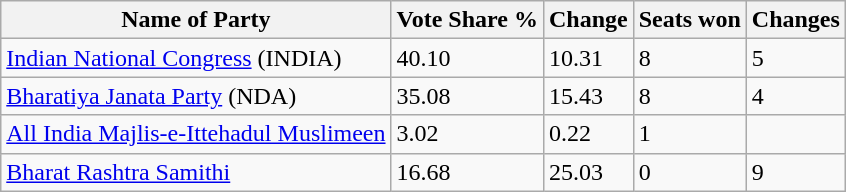<table class="wikitable sortable">
<tr>
<th>Name of Party</th>
<th>Vote Share %</th>
<th>Change</th>
<th>Seats won</th>
<th>Changes</th>
</tr>
<tr>
<td><a href='#'>Indian National Congress</a> (INDIA)</td>
<td>40.10</td>
<td> 10.31</td>
<td>8</td>
<td> 5</td>
</tr>
<tr>
<td><a href='#'>Bharatiya Janata Party</a> (NDA)</td>
<td>35.08</td>
<td> 15.43</td>
<td>8</td>
<td> 4</td>
</tr>
<tr>
<td><a href='#'>All India Majlis-e-Ittehadul Muslimeen</a></td>
<td>3.02</td>
<td> 0.22</td>
<td>1</td>
<td></td>
</tr>
<tr>
<td><a href='#'>Bharat Rashtra Samithi</a></td>
<td>16.68</td>
<td> 25.03</td>
<td>0</td>
<td> 9</td>
</tr>
</table>
